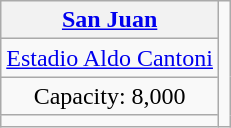<table class="wikitable" style="text-align:center">
<tr>
<th><a href='#'>San Juan</a></th>
<td rowspan=4></td>
</tr>
<tr>
<td><a href='#'>Estadio Aldo Cantoni</a></td>
</tr>
<tr>
<td>Capacity: 8,000</td>
</tr>
<tr>
<td></td>
</tr>
</table>
